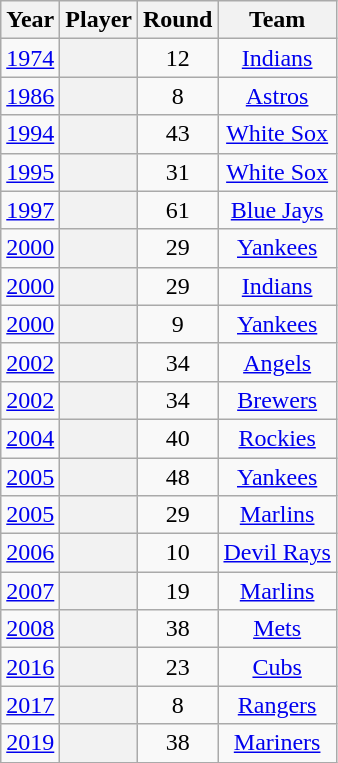<table class="wikitable sortable plainrowheaders" style="text-align: center;">
<tr>
<th scope="col">Year</th>
<th scope="col">Player</th>
<th scope="col">Round</th>
<th scope="col">Team</th>
</tr>
<tr>
<td><a href='#'>1974</a></td>
<th scope="row" style="text-align:center"></th>
<td>12</td>
<td><a href='#'>Indians</a></td>
</tr>
<tr>
<td><a href='#'>1986</a></td>
<th scope="row" style="text-align:center"></th>
<td>8</td>
<td><a href='#'>Astros</a></td>
</tr>
<tr>
<td><a href='#'>1994</a></td>
<th scope="row" style="text-align:center"></th>
<td>43</td>
<td><a href='#'>White Sox</a></td>
</tr>
<tr>
<td><a href='#'>1995</a></td>
<th scope="row" style="text-align:center"></th>
<td>31</td>
<td><a href='#'>White Sox</a></td>
</tr>
<tr>
<td><a href='#'>1997</a></td>
<th scope="row" style="text-align:center"></th>
<td>61</td>
<td><a href='#'>Blue Jays</a></td>
</tr>
<tr>
<td><a href='#'>2000</a></td>
<th scope="row" style="text-align:center"></th>
<td>29</td>
<td><a href='#'>Yankees</a></td>
</tr>
<tr>
<td><a href='#'>2000</a></td>
<th scope="row" style="text-align:center"></th>
<td>29</td>
<td><a href='#'>Indians</a></td>
</tr>
<tr>
<td><a href='#'>2000</a></td>
<th scope="row" style="text-align:center"></th>
<td>9</td>
<td><a href='#'>Yankees</a></td>
</tr>
<tr>
<td><a href='#'>2002</a></td>
<th scope="row" style="text-align:center"></th>
<td>34</td>
<td><a href='#'>Angels</a></td>
</tr>
<tr>
<td><a href='#'>2002</a></td>
<th scope="row" style="text-align:center"></th>
<td>34</td>
<td><a href='#'>Brewers</a></td>
</tr>
<tr>
<td><a href='#'>2004</a></td>
<th scope="row" style="text-align:center"></th>
<td>40</td>
<td><a href='#'>Rockies</a></td>
</tr>
<tr>
<td><a href='#'>2005</a></td>
<th scope="row" style="text-align:center"></th>
<td>48</td>
<td><a href='#'>Yankees</a></td>
</tr>
<tr>
<td><a href='#'>2005</a></td>
<th scope="row" style="text-align:center"></th>
<td>29</td>
<td><a href='#'>Marlins</a></td>
</tr>
<tr>
<td><a href='#'>2006</a></td>
<th scope="row" style="text-align:center"></th>
<td>10</td>
<td><a href='#'>Devil Rays</a></td>
</tr>
<tr>
<td><a href='#'>2007</a></td>
<th scope="row" style="text-align:center"></th>
<td>19</td>
<td><a href='#'>Marlins</a></td>
</tr>
<tr>
<td><a href='#'>2008</a></td>
<th scope="row" style="text-align:center"></th>
<td>38</td>
<td><a href='#'>Mets</a></td>
</tr>
<tr>
<td><a href='#'>2016</a></td>
<th scope="row" style="text-align:center"></th>
<td>23</td>
<td><a href='#'>Cubs</a></td>
</tr>
<tr>
<td><a href='#'>2017</a></td>
<th scope="row" style="text-align:center"></th>
<td>8</td>
<td><a href='#'>Rangers</a></td>
</tr>
<tr>
<td><a href='#'>2019</a></td>
<th scope="row" style="text-align:center"></th>
<td>38</td>
<td><a href='#'>Mariners</a></td>
</tr>
</table>
